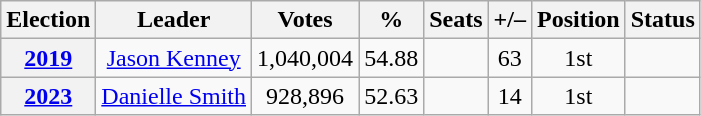<table class=wikitable style="text-align: center;">
<tr>
<th>Election</th>
<th>Leader</th>
<th>Votes</th>
<th>%</th>
<th>Seats</th>
<th>+/–</th>
<th>Position</th>
<th>Status</th>
</tr>
<tr>
<th><a href='#'>2019</a></th>
<td><a href='#'>Jason Kenney</a></td>
<td>1,040,004</td>
<td>54.88</td>
<td></td>
<td> 63</td>
<td> 1st</td>
<td></td>
</tr>
<tr>
<th><a href='#'>2023</a></th>
<td><a href='#'>Danielle Smith</a></td>
<td>928,896</td>
<td>52.63</td>
<td></td>
<td> 14</td>
<td> 1st</td>
<td></td>
</tr>
</table>
